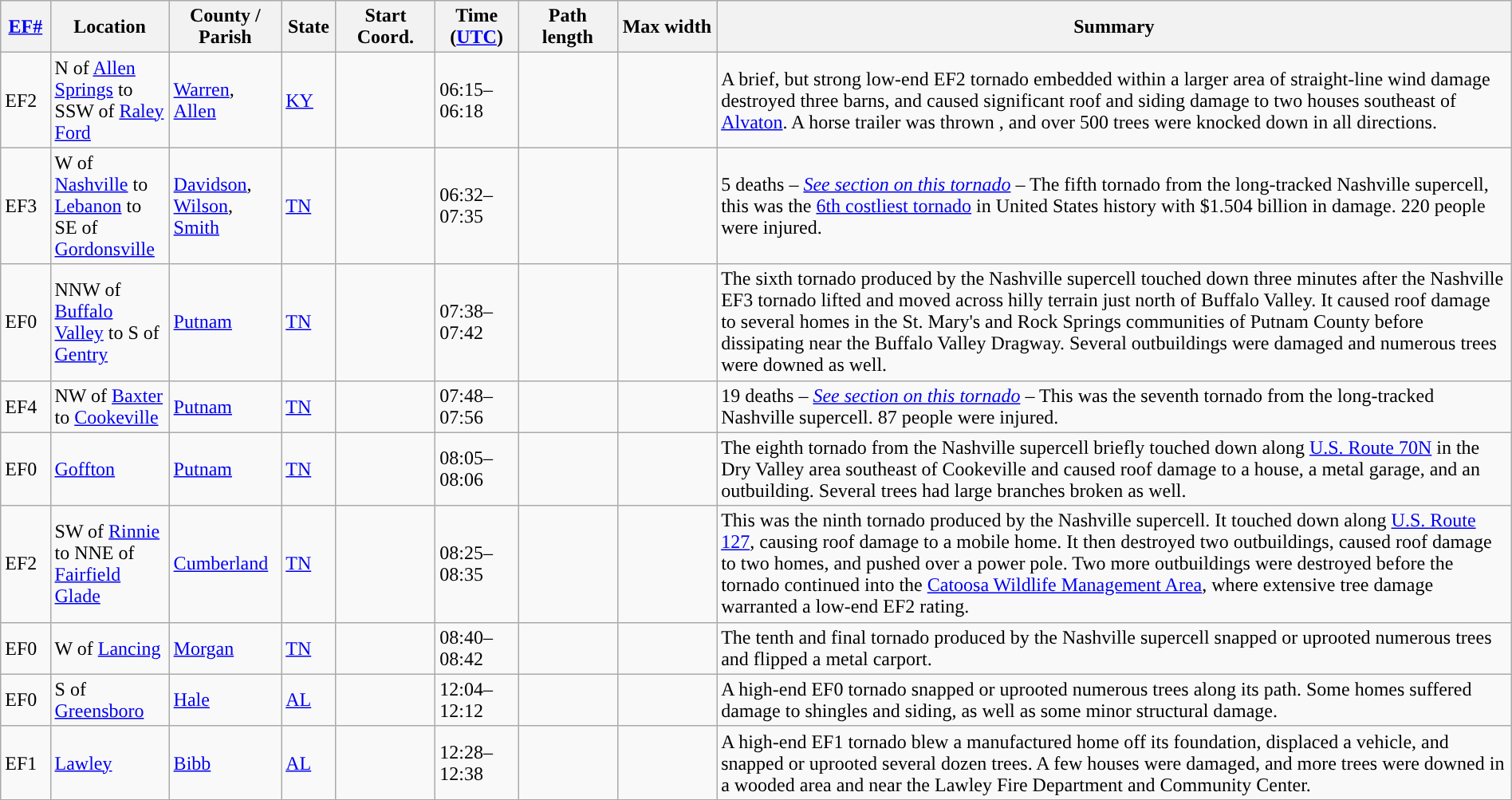<table class="wikitable sortable" style="width:100%;">
<tr>
<th scope="col"  style="width:3%; text-align:center;"><a href='#'>EF#</a></th>
<th scope="col"  style="width:7%; text-align:center;" class="unsortable">Location</th>
<th scope="col"  style="width:6%; text-align:center;" class="unsortable">County / Parish</th>
<th scope="col"  style="width:3%; text-align:center;">State</th>
<th scope="col"  style="width:6%; text-align:center;">Start Coord.</th>
<th scope="col"  style="width:5%; text-align:center;">Time (<a href='#'>UTC</a>)</th>
<th scope="col"  style="width:6%; text-align:center;">Path length</th>
<th scope="col"  style="width:6%; text-align:center;">Max width</th>
<th scope="col" class="unsortable" style="width:48%; text-align:center;">Summary</th>
</tr>
<tr>
<td>EF2</td>
<td>N of <a href='#'>Allen Springs</a> to SSW of <a href='#'>Raley Ford</a></td>
<td><a href='#'>Warren</a>, <a href='#'>Allen</a></td>
<td><a href='#'>KY</a></td>
<td></td>
<td>06:15–06:18</td>
<td></td>
<td></td>
<td>A brief, but strong low-end EF2 tornado embedded within a larger area of straight-line wind damage destroyed three barns, and caused significant roof and siding damage to two houses southeast of <a href='#'>Alvaton</a>. A horse trailer was thrown , and over 500 trees were knocked down in all directions.</td>
</tr>
<tr>
<td>EF3</td>
<td>W of <a href='#'>Nashville</a> to <a href='#'>Lebanon</a> to SE of <a href='#'>Gordonsville</a></td>
<td><a href='#'>Davidson</a>, <a href='#'>Wilson</a>, <a href='#'>Smith</a></td>
<td><a href='#'>TN</a></td>
<td></td>
<td>06:32–07:35</td>
<td></td>
<td></td>
<td>5 deaths – <em><a href='#'>See section on this tornado</a></em> – The fifth tornado from the long-tracked Nashville supercell, this was the <a href='#'>6th costliest tornado</a> in United States history with $1.504 billion in damage. 220 people were injured.</td>
</tr>
<tr>
<td>EF0</td>
<td>NNW of <a href='#'>Buffalo Valley</a> to S of <a href='#'>Gentry</a></td>
<td><a href='#'>Putnam</a></td>
<td><a href='#'>TN</a></td>
<td></td>
<td>07:38–07:42</td>
<td></td>
<td></td>
<td>The sixth tornado produced by the Nashville supercell touched down three minutes after the Nashville EF3 tornado lifted and moved across hilly terrain just north of Buffalo Valley. It caused roof damage to several homes in the St. Mary's and Rock Springs communities of Putnam County before dissipating near the Buffalo Valley Dragway. Several outbuildings were damaged and numerous trees were downed as well.</td>
</tr>
<tr>
<td>EF4</td>
<td>NW of <a href='#'>Baxter</a> to <a href='#'>Cookeville</a></td>
<td><a href='#'>Putnam</a></td>
<td><a href='#'>TN</a></td>
<td></td>
<td>07:48–07:56</td>
<td></td>
<td></td>
<td>19 deaths – <em><a href='#'>See section on this tornado</a></em> – This was the seventh tornado from the long-tracked Nashville supercell. 87 people were injured.</td>
</tr>
<tr>
<td>EF0</td>
<td><a href='#'>Goffton</a></td>
<td><a href='#'>Putnam</a></td>
<td><a href='#'>TN</a></td>
<td></td>
<td>08:05–08:06</td>
<td></td>
<td></td>
<td>The eighth tornado from the Nashville supercell briefly touched down along <a href='#'>U.S. Route 70N</a> in the Dry Valley area southeast of Cookeville and caused roof damage to a house, a metal garage, and an outbuilding. Several trees had large branches broken as well.</td>
</tr>
<tr>
<td>EF2</td>
<td>SW of <a href='#'>Rinnie</a> to NNE of <a href='#'>Fairfield Glade</a></td>
<td><a href='#'>Cumberland</a></td>
<td><a href='#'>TN</a></td>
<td></td>
<td>08:25–08:35</td>
<td></td>
<td></td>
<td>This was the ninth tornado produced by the Nashville supercell. It touched down along <a href='#'>U.S. Route 127</a>, causing roof damage to a mobile home. It then destroyed two outbuildings, caused roof damage to two homes, and pushed over a power pole. Two more outbuildings were destroyed before the tornado continued into the <a href='#'>Catoosa Wildlife Management Area</a>, where extensive tree damage warranted a low-end EF2 rating.</td>
</tr>
<tr>
<td>EF0</td>
<td>W of <a href='#'>Lancing</a></td>
<td><a href='#'>Morgan</a></td>
<td><a href='#'>TN</a></td>
<td></td>
<td>08:40–08:42</td>
<td></td>
<td></td>
<td>The tenth and final tornado produced by the Nashville supercell snapped or uprooted numerous trees and flipped a metal carport.</td>
</tr>
<tr>
<td>EF0</td>
<td>S of <a href='#'>Greensboro</a></td>
<td><a href='#'>Hale</a></td>
<td><a href='#'>AL</a></td>
<td></td>
<td>12:04–12:12</td>
<td></td>
<td></td>
<td>A high-end EF0 tornado snapped or uprooted numerous trees along its path. Some homes suffered damage to shingles and siding, as well as some minor structural damage.</td>
</tr>
<tr>
<td>EF1</td>
<td><a href='#'>Lawley</a></td>
<td><a href='#'>Bibb</a></td>
<td><a href='#'>AL</a></td>
<td></td>
<td>12:28–12:38</td>
<td></td>
<td></td>
<td>A high-end EF1 tornado blew a manufactured home off its foundation, displaced a vehicle, and snapped or uprooted several dozen trees. A few houses were damaged, and more trees were downed in a wooded area and near the Lawley Fire Department and Community Center.</td>
</tr>
<tr>
</tr>
</table>
